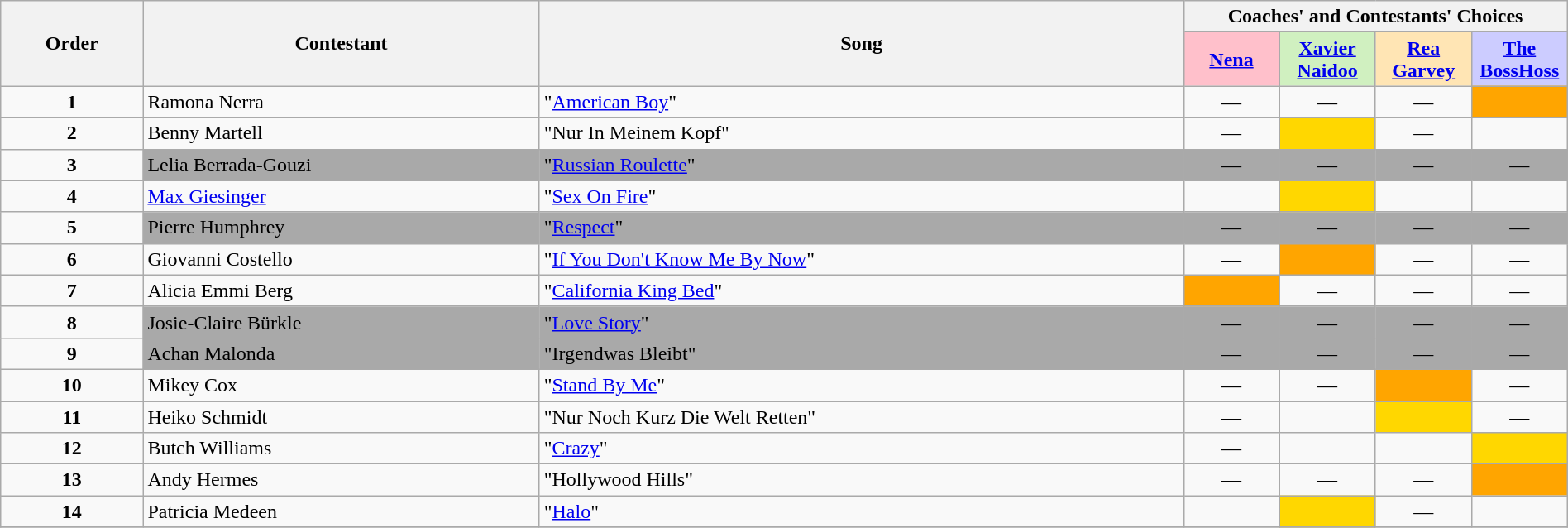<table class="wikitable" style="width:100%;">
<tr>
<th rowspan=2>Order</th>
<th rowspan=2>Contestant</th>
<th rowspan=2>Song</th>
<th colspan=4>Coaches' and Contestants' Choices</th>
</tr>
<tr>
<th style="background-color:pink" width="70"><a href='#'>Nena</a></th>
<th style="background-color:#d0f0c0" width="70"><a href='#'>Xavier Naidoo</a></th>
<th style="background-color:#ffe5b4" width="70"><a href='#'>Rea Garvey</a></th>
<th style="background-color:#ccf" width="70"><a href='#'>The BossHoss</a></th>
</tr>
<tr>
<td align="center"><strong>1</strong></td>
<td>Ramona Nerra</td>
<td>"<a href='#'>American Boy</a>"</td>
<td align="center">—</td>
<td align="center">—</td>
<td align="center">—</td>
<td style="background:orange;text-align:center;"></td>
</tr>
<tr>
<td align="center"><strong>2</strong></td>
<td>Benny Martell</td>
<td>"Nur In Meinem Kopf"</td>
<td align="center">—</td>
<td style="background:gold;text-align:center;"></td>
<td align="center">—</td>
<td style=";text-align:center;"></td>
</tr>
<tr>
<td align="center"><strong>3</strong></td>
<td style="background:darkgrey;text-align:left;">Lelia Berrada-Gouzi</td>
<td style="background:darkgrey;text-align:left;">"<a href='#'>Russian Roulette</a>"</td>
<td style="background:darkgrey;text-align:center;">—</td>
<td style="background:darkgrey;text-align:center;">—</td>
<td style="background:darkgrey;text-align:center;">—</td>
<td style="background:darkgrey;text-align:center;">—</td>
</tr>
<tr>
<td align="center"><strong>4</strong></td>
<td><a href='#'>Max Giesinger</a></td>
<td>"<a href='#'>Sex On Fire</a>"</td>
<td style=";text-align:center;"></td>
<td style="background:gold;text-align:center;"></td>
<td style=";text-align:center;"></td>
<td style=";text-align:center;"></td>
</tr>
<tr>
<td align="center"><strong>5</strong></td>
<td style="background:darkgrey;text-align:left;">Pierre Humphrey</td>
<td style="background:darkgrey;text-align:left;">"<a href='#'>Respect</a>"</td>
<td style="background:darkgrey;text-align:center;">—</td>
<td style="background:darkgrey;text-align:center;">—</td>
<td style="background:darkgrey;text-align:center;">—</td>
<td style="background:darkgrey;text-align:center;">—</td>
</tr>
<tr>
<td align="center"><strong>6</strong></td>
<td>Giovanni Costello</td>
<td>"<a href='#'>If You Don't Know Me By Now</a>"</td>
<td align="center">—</td>
<td style="background:orange;text-align:center;"></td>
<td align="center">—</td>
<td align="center">—</td>
</tr>
<tr>
<td align="center"><strong>7</strong></td>
<td>Alicia Emmi Berg</td>
<td>"<a href='#'>California King Bed</a>"</td>
<td style="background:orange;text-align:center;"></td>
<td align="center">—</td>
<td align="center">—</td>
<td align="center">—</td>
</tr>
<tr>
<td align="center"><strong>8</strong></td>
<td style="background:darkgrey;text-align:left;">Josie-Claire Bürkle</td>
<td style="background:darkgrey;text-align:left;">"<a href='#'>Love Story</a>"</td>
<td style="background:darkgrey;text-align:center;">—</td>
<td style="background:darkgrey;text-align:center;">—</td>
<td style="background:darkgrey;text-align:center;">—</td>
<td style="background:darkgrey;text-align:center;">—</td>
</tr>
<tr>
<td align="center"><strong>9</strong></td>
<td style="background:darkgrey;text-align:left;">Achan Malonda</td>
<td style="background:darkgrey;text-align:left;">"Irgendwas Bleibt"</td>
<td style="background:darkgrey;text-align:center;">—</td>
<td style="background:darkgrey;text-align:center;">—</td>
<td style="background:darkgrey;text-align:center;">—</td>
<td style="background:darkgrey;text-align:center;">—</td>
</tr>
<tr>
<td align="center"><strong>10</strong></td>
<td>Mikey Cox</td>
<td>"<a href='#'>Stand By Me</a>"</td>
<td align="center">—</td>
<td align="center">—</td>
<td style="background:orange;text-align:center;"></td>
<td align="center">—</td>
</tr>
<tr>
<td align="center"><strong>11</strong></td>
<td>Heiko Schmidt</td>
<td>"Nur Noch Kurz Die Welt Retten"</td>
<td align="center">—</td>
<td style=";text-align:center;"></td>
<td style="background:gold;text-align:center;"></td>
<td align="center">—</td>
</tr>
<tr>
<td align="center"><strong>12</strong></td>
<td>Butch Williams</td>
<td>"<a href='#'>Crazy</a>"</td>
<td align="center">—</td>
<td style=";text-align:center;"></td>
<td style=";text-align:center;"></td>
<td style="background:gold;text-align:center;"></td>
</tr>
<tr>
<td align="center"><strong>13</strong></td>
<td>Andy Hermes</td>
<td>"Hollywood Hills"</td>
<td align="center">—</td>
<td align="center">—</td>
<td align="center">—</td>
<td style="background:orange;text-align:center;"></td>
</tr>
<tr>
<td align="center"><strong>14</strong></td>
<td>Patricia Medeen</td>
<td>"<a href='#'>Halo</a>"</td>
<td style=";text-align:center;"></td>
<td style="background:gold;text-align:center;"></td>
<td align="center">—</td>
<td style=";text-align:center;"></td>
</tr>
<tr>
</tr>
</table>
